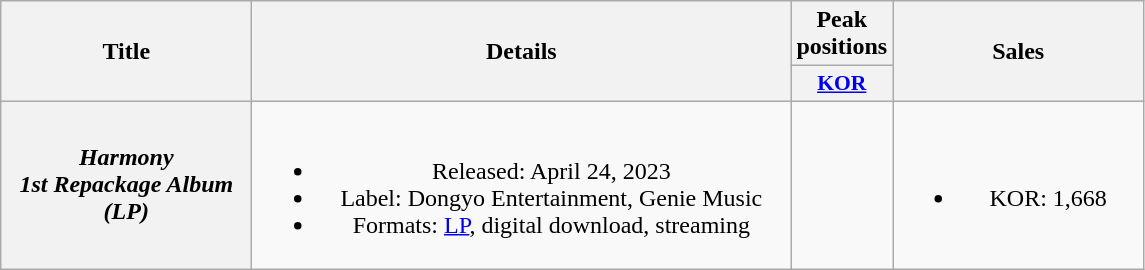<table class="wikitable plainrowheaders" style="text-align:center;">
<tr>
<th scope="col" rowspan="2" style="width:10em;">Title</th>
<th scope="col" rowspan="2" style="width:22em;">Details</th>
<th scope="col">Peak<br>positions</th>
<th scope="col" rowspan="2" style="width:10em;">Sales</th>
</tr>
<tr>
<th scope="col" style="width:2.2em;font-size:90%;"><a href='#'>KOR</a><br></th>
</tr>
<tr>
<th scope="row"><em>Harmony<br>1st Repackage Album (LP)</em></th>
<td><br><ul><li>Released: April 24, 2023</li><li>Label: Dongyo Entertainment, Genie Music</li><li>Formats: <a href='#'>LP</a>, digital download, streaming</li></ul></td>
<td></td>
<td><br><ul><li>KOR: 1,668</li></ul></td>
</tr>
</table>
